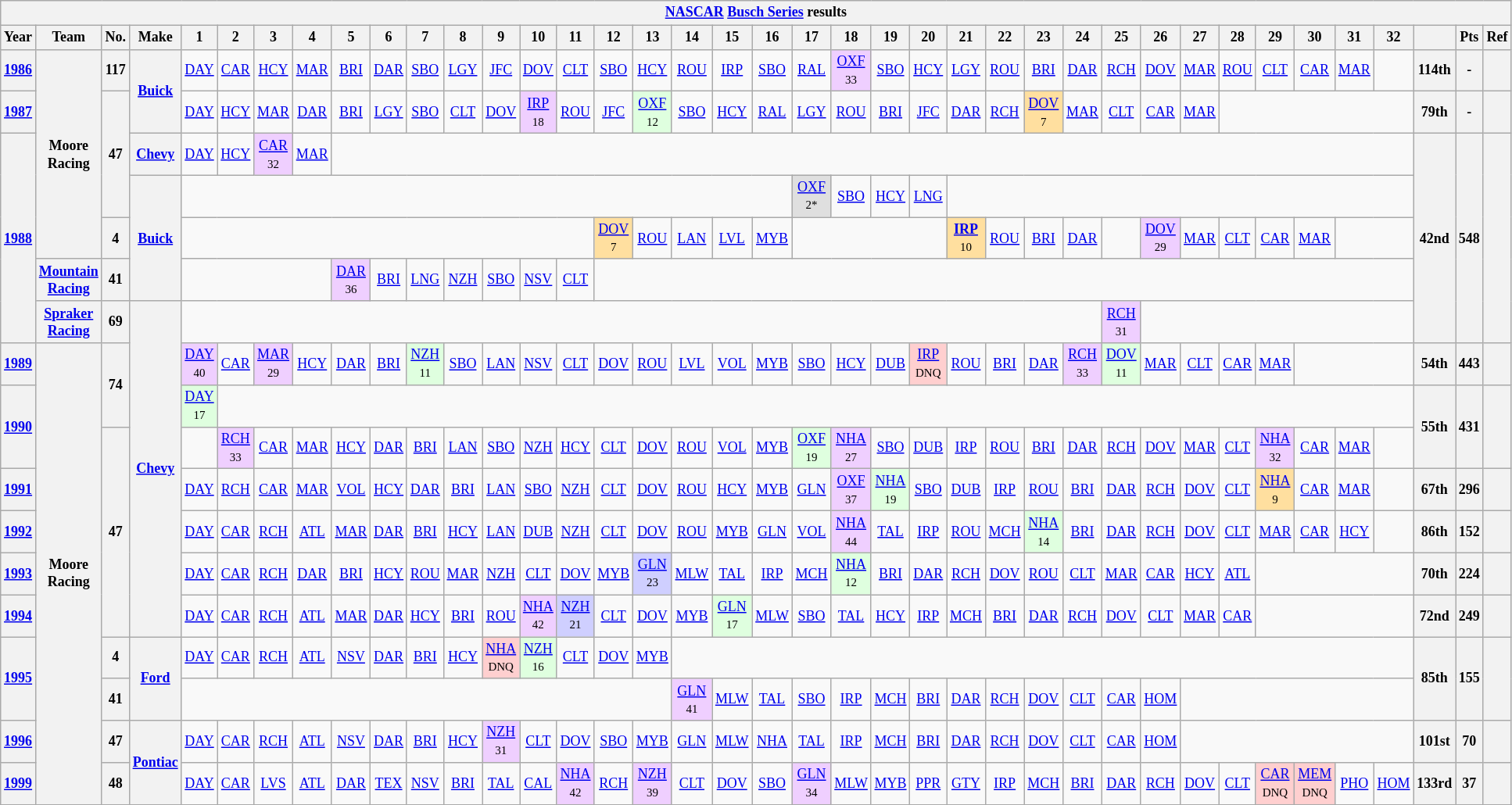<table class="wikitable" style="text-align:center; font-size:75%">
<tr>
<th colspan=42><a href='#'>NASCAR</a> <a href='#'>Busch Series</a> results</th>
</tr>
<tr>
<th>Year</th>
<th>Team</th>
<th>No.</th>
<th>Make</th>
<th>1</th>
<th>2</th>
<th>3</th>
<th>4</th>
<th>5</th>
<th>6</th>
<th>7</th>
<th>8</th>
<th>9</th>
<th>10</th>
<th>11</th>
<th>12</th>
<th>13</th>
<th>14</th>
<th>15</th>
<th>16</th>
<th>17</th>
<th>18</th>
<th>19</th>
<th>20</th>
<th>21</th>
<th>22</th>
<th>23</th>
<th>24</th>
<th>25</th>
<th>26</th>
<th>27</th>
<th>28</th>
<th>29</th>
<th>30</th>
<th>31</th>
<th>32</th>
<th></th>
<th>Pts</th>
<th>Ref</th>
</tr>
<tr>
<th><a href='#'>1986</a></th>
<th rowspan=5>Moore Racing</th>
<th>117</th>
<th rowspan=2><a href='#'>Buick</a></th>
<td><a href='#'>DAY</a></td>
<td><a href='#'>CAR</a></td>
<td><a href='#'>HCY</a></td>
<td><a href='#'>MAR</a></td>
<td><a href='#'>BRI</a></td>
<td><a href='#'>DAR</a></td>
<td><a href='#'>SBO</a></td>
<td><a href='#'>LGY</a></td>
<td><a href='#'>JFC</a></td>
<td><a href='#'>DOV</a></td>
<td><a href='#'>CLT</a></td>
<td><a href='#'>SBO</a></td>
<td><a href='#'>HCY</a></td>
<td><a href='#'>ROU</a></td>
<td><a href='#'>IRP</a></td>
<td><a href='#'>SBO</a></td>
<td><a href='#'>RAL</a></td>
<td style="background:#EFCFFF;"><a href='#'>OXF</a><br><small>33</small></td>
<td><a href='#'>SBO</a></td>
<td><a href='#'>HCY</a></td>
<td><a href='#'>LGY</a></td>
<td><a href='#'>ROU</a></td>
<td><a href='#'>BRI</a></td>
<td><a href='#'>DAR</a></td>
<td><a href='#'>RCH</a></td>
<td><a href='#'>DOV</a></td>
<td><a href='#'>MAR</a></td>
<td><a href='#'>ROU</a></td>
<td><a href='#'>CLT</a></td>
<td><a href='#'>CAR</a></td>
<td><a href='#'>MAR</a></td>
<td></td>
<th>114th</th>
<th>-</th>
<th></th>
</tr>
<tr>
<th><a href='#'>1987</a></th>
<th rowspan=3>47</th>
<td><a href='#'>DAY</a></td>
<td><a href='#'>HCY</a></td>
<td><a href='#'>MAR</a></td>
<td><a href='#'>DAR</a></td>
<td><a href='#'>BRI</a></td>
<td><a href='#'>LGY</a></td>
<td><a href='#'>SBO</a></td>
<td><a href='#'>CLT</a></td>
<td><a href='#'>DOV</a></td>
<td style="background:#EFCFFF;"><a href='#'>IRP</a><br><small>18</small></td>
<td><a href='#'>ROU</a></td>
<td><a href='#'>JFC</a></td>
<td style="background:#DFFFDF;"><a href='#'>OXF</a><br><small>12</small></td>
<td><a href='#'>SBO</a></td>
<td><a href='#'>HCY</a></td>
<td><a href='#'>RAL</a></td>
<td><a href='#'>LGY</a></td>
<td><a href='#'>ROU</a></td>
<td><a href='#'>BRI</a></td>
<td><a href='#'>JFC</a></td>
<td><a href='#'>DAR</a></td>
<td><a href='#'>RCH</a></td>
<td style="background:#FFDF9F;"><a href='#'>DOV</a><br><small>7</small></td>
<td><a href='#'>MAR</a></td>
<td><a href='#'>CLT</a></td>
<td><a href='#'>CAR</a></td>
<td><a href='#'>MAR</a></td>
<td colspan=5></td>
<th>79th</th>
<th>-</th>
<th></th>
</tr>
<tr>
<th rowspan=5><a href='#'>1988</a></th>
<th><a href='#'>Chevy</a></th>
<td><a href='#'>DAY</a></td>
<td><a href='#'>HCY</a></td>
<td style="background:#EFCFFF;"><a href='#'>CAR</a><br><small>32</small></td>
<td><a href='#'>MAR</a></td>
<td colspan=28></td>
<th rowspan=5>42nd</th>
<th rowspan=5>548</th>
<th rowspan=5></th>
</tr>
<tr>
<th rowspan=3><a href='#'>Buick</a></th>
<td colspan=16></td>
<td style="background:#DFDFDF;"><a href='#'>OXF</a><br><small>2*</small></td>
<td><a href='#'>SBO</a></td>
<td><a href='#'>HCY</a></td>
<td><a href='#'>LNG</a></td>
<td colspan=12></td>
</tr>
<tr>
<th>4</th>
<td colspan=11></td>
<td style="background:#FFDF9F;"><a href='#'>DOV</a><br><small>7</small></td>
<td><a href='#'>ROU</a></td>
<td><a href='#'>LAN</a></td>
<td><a href='#'>LVL</a></td>
<td><a href='#'>MYB</a></td>
<td colspan=4></td>
<td style="background:#FFDF9F;"><strong><a href='#'>IRP</a></strong><br><small>10</small></td>
<td><a href='#'>ROU</a></td>
<td><a href='#'>BRI</a></td>
<td><a href='#'>DAR</a></td>
<td></td>
<td style="background:#EFCFFF;"><a href='#'>DOV</a><br><small>29</small></td>
<td><a href='#'>MAR</a></td>
<td><a href='#'>CLT</a></td>
<td><a href='#'>CAR</a></td>
<td><a href='#'>MAR</a></td>
<td colspan=2></td>
</tr>
<tr>
<th><a href='#'>Mountain Racing</a></th>
<th>41</th>
<td colspan=4></td>
<td style="background:#EFCFFF;"><a href='#'>DAR</a><br><small>36</small></td>
<td><a href='#'>BRI</a></td>
<td><a href='#'>LNG</a></td>
<td><a href='#'>NZH</a></td>
<td><a href='#'>SBO</a></td>
<td><a href='#'>NSV</a></td>
<td><a href='#'>CLT</a></td>
<td colspan=21></td>
</tr>
<tr>
<th><a href='#'>Spraker Racing</a></th>
<th>69</th>
<th rowspan=8><a href='#'>Chevy</a></th>
<td colspan=24></td>
<td style="background:#EFCFFF;"><a href='#'>RCH</a><br><small>31</small></td>
<td colspan=7></td>
</tr>
<tr>
<th><a href='#'>1989</a></th>
<th rowspan=11>Moore Racing</th>
<th rowspan=2>74</th>
<td style="background:#EFCFFF;"><a href='#'>DAY</a><br><small>40</small></td>
<td><a href='#'>CAR</a></td>
<td style="background:#EFCFFF;"><a href='#'>MAR</a><br><small>29</small></td>
<td><a href='#'>HCY</a></td>
<td><a href='#'>DAR</a></td>
<td><a href='#'>BRI</a></td>
<td style="background:#DFFFDF;"><a href='#'>NZH</a><br><small>11</small></td>
<td><a href='#'>SBO</a></td>
<td><a href='#'>LAN</a></td>
<td><a href='#'>NSV</a></td>
<td><a href='#'>CLT</a></td>
<td><a href='#'>DOV</a></td>
<td><a href='#'>ROU</a></td>
<td><a href='#'>LVL</a></td>
<td><a href='#'>VOL</a></td>
<td><a href='#'>MYB</a></td>
<td><a href='#'>SBO</a></td>
<td><a href='#'>HCY</a></td>
<td><a href='#'>DUB</a></td>
<td style="background:#FFCFCF;"><a href='#'>IRP</a><br><small>DNQ</small></td>
<td><a href='#'>ROU</a></td>
<td><a href='#'>BRI</a></td>
<td><a href='#'>DAR</a></td>
<td style="background:#EFCFFF;"><a href='#'>RCH</a><br><small>33</small></td>
<td style="background:#DFFFDF;"><a href='#'>DOV</a><br><small>11</small></td>
<td><a href='#'>MAR</a></td>
<td><a href='#'>CLT</a></td>
<td><a href='#'>CAR</a></td>
<td><a href='#'>MAR</a></td>
<td colspan=3></td>
<th>54th</th>
<th>443</th>
<th></th>
</tr>
<tr>
<th rowspan=2><a href='#'>1990</a></th>
<td style="background:#DFFFDF;"><a href='#'>DAY</a><br><small>17</small></td>
<td colspan=31></td>
<th rowspan=2>55th</th>
<th rowspan=2>431</th>
<th rowspan=2></th>
</tr>
<tr>
<th rowspan=5>47</th>
<td></td>
<td style="background:#EFCFFF;"><a href='#'>RCH</a><br><small>33</small></td>
<td><a href='#'>CAR</a></td>
<td><a href='#'>MAR</a></td>
<td><a href='#'>HCY</a></td>
<td><a href='#'>DAR</a></td>
<td><a href='#'>BRI</a></td>
<td><a href='#'>LAN</a></td>
<td><a href='#'>SBO</a></td>
<td><a href='#'>NZH</a></td>
<td><a href='#'>HCY</a></td>
<td><a href='#'>CLT</a></td>
<td><a href='#'>DOV</a></td>
<td><a href='#'>ROU</a></td>
<td><a href='#'>VOL</a></td>
<td><a href='#'>MYB</a></td>
<td style="background:#DFFFDF;"><a href='#'>OXF</a><br><small>19</small></td>
<td style="background:#EFCFFF;"><a href='#'>NHA</a><br><small>27</small></td>
<td><a href='#'>SBO</a></td>
<td><a href='#'>DUB</a></td>
<td><a href='#'>IRP</a></td>
<td><a href='#'>ROU</a></td>
<td><a href='#'>BRI</a></td>
<td><a href='#'>DAR</a></td>
<td><a href='#'>RCH</a></td>
<td><a href='#'>DOV</a></td>
<td><a href='#'>MAR</a></td>
<td><a href='#'>CLT</a></td>
<td style="background:#EFCFFF;"><a href='#'>NHA</a><br><small>32</small></td>
<td><a href='#'>CAR</a></td>
<td><a href='#'>MAR</a></td>
<td></td>
</tr>
<tr>
<th><a href='#'>1991</a></th>
<td><a href='#'>DAY</a></td>
<td><a href='#'>RCH</a></td>
<td><a href='#'>CAR</a></td>
<td><a href='#'>MAR</a></td>
<td><a href='#'>VOL</a></td>
<td><a href='#'>HCY</a></td>
<td><a href='#'>DAR</a></td>
<td><a href='#'>BRI</a></td>
<td><a href='#'>LAN</a></td>
<td><a href='#'>SBO</a></td>
<td><a href='#'>NZH</a></td>
<td><a href='#'>CLT</a></td>
<td><a href='#'>DOV</a></td>
<td><a href='#'>ROU</a></td>
<td><a href='#'>HCY</a></td>
<td><a href='#'>MYB</a></td>
<td><a href='#'>GLN</a></td>
<td style="background:#EFCFFF;"><a href='#'>OXF</a><br><small>37</small></td>
<td style="background:#DFFFDF;"><a href='#'>NHA</a><br><small>19</small></td>
<td><a href='#'>SBO</a></td>
<td><a href='#'>DUB</a></td>
<td><a href='#'>IRP</a></td>
<td><a href='#'>ROU</a></td>
<td><a href='#'>BRI</a></td>
<td><a href='#'>DAR</a></td>
<td><a href='#'>RCH</a></td>
<td><a href='#'>DOV</a></td>
<td><a href='#'>CLT</a></td>
<td style="background:#FFDF9F;"><a href='#'>NHA</a><br><small>9</small></td>
<td><a href='#'>CAR</a></td>
<td><a href='#'>MAR</a></td>
<td></td>
<th>67th</th>
<th>296</th>
<th></th>
</tr>
<tr>
<th><a href='#'>1992</a></th>
<td><a href='#'>DAY</a></td>
<td><a href='#'>CAR</a></td>
<td><a href='#'>RCH</a></td>
<td><a href='#'>ATL</a></td>
<td><a href='#'>MAR</a></td>
<td><a href='#'>DAR</a></td>
<td><a href='#'>BRI</a></td>
<td><a href='#'>HCY</a></td>
<td><a href='#'>LAN</a></td>
<td><a href='#'>DUB</a></td>
<td><a href='#'>NZH</a></td>
<td><a href='#'>CLT</a></td>
<td><a href='#'>DOV</a></td>
<td><a href='#'>ROU</a></td>
<td><a href='#'>MYB</a></td>
<td><a href='#'>GLN</a></td>
<td><a href='#'>VOL</a></td>
<td style="background:#EFCFFF;"><a href='#'>NHA</a><br><small>44</small></td>
<td><a href='#'>TAL</a></td>
<td><a href='#'>IRP</a></td>
<td><a href='#'>ROU</a></td>
<td><a href='#'>MCH</a></td>
<td style="background:#DFFFDF;"><a href='#'>NHA</a><br><small>14</small></td>
<td><a href='#'>BRI</a></td>
<td><a href='#'>DAR</a></td>
<td><a href='#'>RCH</a></td>
<td><a href='#'>DOV</a></td>
<td><a href='#'>CLT</a></td>
<td><a href='#'>MAR</a></td>
<td><a href='#'>CAR</a></td>
<td><a href='#'>HCY</a></td>
<td></td>
<th>86th</th>
<th>152</th>
<th></th>
</tr>
<tr>
<th><a href='#'>1993</a></th>
<td><a href='#'>DAY</a></td>
<td><a href='#'>CAR</a></td>
<td><a href='#'>RCH</a></td>
<td><a href='#'>DAR</a></td>
<td><a href='#'>BRI</a></td>
<td><a href='#'>HCY</a></td>
<td><a href='#'>ROU</a></td>
<td><a href='#'>MAR</a></td>
<td><a href='#'>NZH</a></td>
<td><a href='#'>CLT</a></td>
<td><a href='#'>DOV</a></td>
<td><a href='#'>MYB</a></td>
<td style="background:#CFCFFF;"><a href='#'>GLN</a><br><small>23</small></td>
<td><a href='#'>MLW</a></td>
<td><a href='#'>TAL</a></td>
<td><a href='#'>IRP</a></td>
<td><a href='#'>MCH</a></td>
<td style="background:#DFFFDF;"><a href='#'>NHA</a><br><small>12</small></td>
<td><a href='#'>BRI</a></td>
<td><a href='#'>DAR</a></td>
<td><a href='#'>RCH</a></td>
<td><a href='#'>DOV</a></td>
<td><a href='#'>ROU</a></td>
<td><a href='#'>CLT</a></td>
<td><a href='#'>MAR</a></td>
<td><a href='#'>CAR</a></td>
<td><a href='#'>HCY</a></td>
<td><a href='#'>ATL</a></td>
<td colspan=4></td>
<th>70th</th>
<th>224</th>
<th></th>
</tr>
<tr>
<th><a href='#'>1994</a></th>
<td><a href='#'>DAY</a></td>
<td><a href='#'>CAR</a></td>
<td><a href='#'>RCH</a></td>
<td><a href='#'>ATL</a></td>
<td><a href='#'>MAR</a></td>
<td><a href='#'>DAR</a></td>
<td><a href='#'>HCY</a></td>
<td><a href='#'>BRI</a></td>
<td><a href='#'>ROU</a></td>
<td style="background:#EFCFFF;"><a href='#'>NHA</a><br><small>42</small></td>
<td style="background:#CFCFFF;"><a href='#'>NZH</a><br><small>21</small></td>
<td><a href='#'>CLT</a></td>
<td><a href='#'>DOV</a></td>
<td><a href='#'>MYB</a></td>
<td style="background:#DFFFDF;"><a href='#'>GLN</a><br><small>17</small></td>
<td><a href='#'>MLW</a></td>
<td><a href='#'>SBO</a></td>
<td><a href='#'>TAL</a></td>
<td><a href='#'>HCY</a></td>
<td><a href='#'>IRP</a></td>
<td><a href='#'>MCH</a></td>
<td><a href='#'>BRI</a></td>
<td><a href='#'>DAR</a></td>
<td><a href='#'>RCH</a></td>
<td><a href='#'>DOV</a></td>
<td><a href='#'>CLT</a></td>
<td><a href='#'>MAR</a></td>
<td><a href='#'>CAR</a></td>
<td colspan=4></td>
<th>72nd</th>
<th>249</th>
<th></th>
</tr>
<tr>
<th rowspan=2><a href='#'>1995</a></th>
<th>4</th>
<th rowspan=2><a href='#'>Ford</a></th>
<td><a href='#'>DAY</a></td>
<td><a href='#'>CAR</a></td>
<td><a href='#'>RCH</a></td>
<td><a href='#'>ATL</a></td>
<td><a href='#'>NSV</a></td>
<td><a href='#'>DAR</a></td>
<td><a href='#'>BRI</a></td>
<td><a href='#'>HCY</a></td>
<td style="background:#FFCFCF;"><a href='#'>NHA</a><br><small>DNQ</small></td>
<td style="background:#DFFFDF;"><a href='#'>NZH</a><br><small>16</small></td>
<td><a href='#'>CLT</a></td>
<td><a href='#'>DOV</a></td>
<td><a href='#'>MYB</a></td>
<td colspan=19></td>
<th rowspan=2>85th</th>
<th rowspan=2>155</th>
<th rowspan=2></th>
</tr>
<tr>
<th>41</th>
<td colspan=13></td>
<td style="background:#EFCFFF;"><a href='#'>GLN</a><br><small>41</small></td>
<td><a href='#'>MLW</a></td>
<td><a href='#'>TAL</a></td>
<td><a href='#'>SBO</a></td>
<td><a href='#'>IRP</a></td>
<td><a href='#'>MCH</a></td>
<td><a href='#'>BRI</a></td>
<td><a href='#'>DAR</a></td>
<td><a href='#'>RCH</a></td>
<td><a href='#'>DOV</a></td>
<td><a href='#'>CLT</a></td>
<td><a href='#'>CAR</a></td>
<td><a href='#'>HOM</a></td>
<td colspan=6></td>
</tr>
<tr>
<th><a href='#'>1996</a></th>
<th>47</th>
<th rowspan=2><a href='#'>Pontiac</a></th>
<td><a href='#'>DAY</a></td>
<td><a href='#'>CAR</a></td>
<td><a href='#'>RCH</a></td>
<td><a href='#'>ATL</a></td>
<td><a href='#'>NSV</a></td>
<td><a href='#'>DAR</a></td>
<td><a href='#'>BRI</a></td>
<td><a href='#'>HCY</a></td>
<td style="background:#EFCFFF;"><a href='#'>NZH</a><br><small>31</small></td>
<td><a href='#'>CLT</a></td>
<td><a href='#'>DOV</a></td>
<td><a href='#'>SBO</a></td>
<td><a href='#'>MYB</a></td>
<td><a href='#'>GLN</a></td>
<td><a href='#'>MLW</a></td>
<td><a href='#'>NHA</a></td>
<td><a href='#'>TAL</a></td>
<td><a href='#'>IRP</a></td>
<td><a href='#'>MCH</a></td>
<td><a href='#'>BRI</a></td>
<td><a href='#'>DAR</a></td>
<td><a href='#'>RCH</a></td>
<td><a href='#'>DOV</a></td>
<td><a href='#'>CLT</a></td>
<td><a href='#'>CAR</a></td>
<td><a href='#'>HOM</a></td>
<td colspan=6></td>
<th>101st</th>
<th>70</th>
<th></th>
</tr>
<tr>
<th><a href='#'>1999</a></th>
<th>48</th>
<td><a href='#'>DAY</a></td>
<td><a href='#'>CAR</a></td>
<td><a href='#'>LVS</a></td>
<td><a href='#'>ATL</a></td>
<td><a href='#'>DAR</a></td>
<td><a href='#'>TEX</a></td>
<td><a href='#'>NSV</a></td>
<td><a href='#'>BRI</a></td>
<td><a href='#'>TAL</a></td>
<td><a href='#'>CAL</a></td>
<td style="background:#EFCFFF;"><a href='#'>NHA</a><br><small>42</small></td>
<td><a href='#'>RCH</a></td>
<td style="background:#EFCFFF;"><a href='#'>NZH</a><br><small>39</small></td>
<td><a href='#'>CLT</a></td>
<td><a href='#'>DOV</a></td>
<td><a href='#'>SBO</a></td>
<td style="background:#EFCFFF;"><a href='#'>GLN</a><br><small>34</small></td>
<td><a href='#'>MLW</a></td>
<td><a href='#'>MYB</a></td>
<td><a href='#'>PPR</a></td>
<td><a href='#'>GTY</a></td>
<td><a href='#'>IRP</a></td>
<td><a href='#'>MCH</a></td>
<td><a href='#'>BRI</a></td>
<td><a href='#'>DAR</a></td>
<td><a href='#'>RCH</a></td>
<td><a href='#'>DOV</a></td>
<td><a href='#'>CLT</a></td>
<td style="background:#FFCFCF;"><a href='#'>CAR</a><br><small>DNQ</small></td>
<td style="background:#FFCFCF;"><a href='#'>MEM</a><br><small>DNQ</small></td>
<td><a href='#'>PHO</a></td>
<td><a href='#'>HOM</a></td>
<th>133rd</th>
<th>37</th>
<th></th>
</tr>
<tr>
</tr>
</table>
